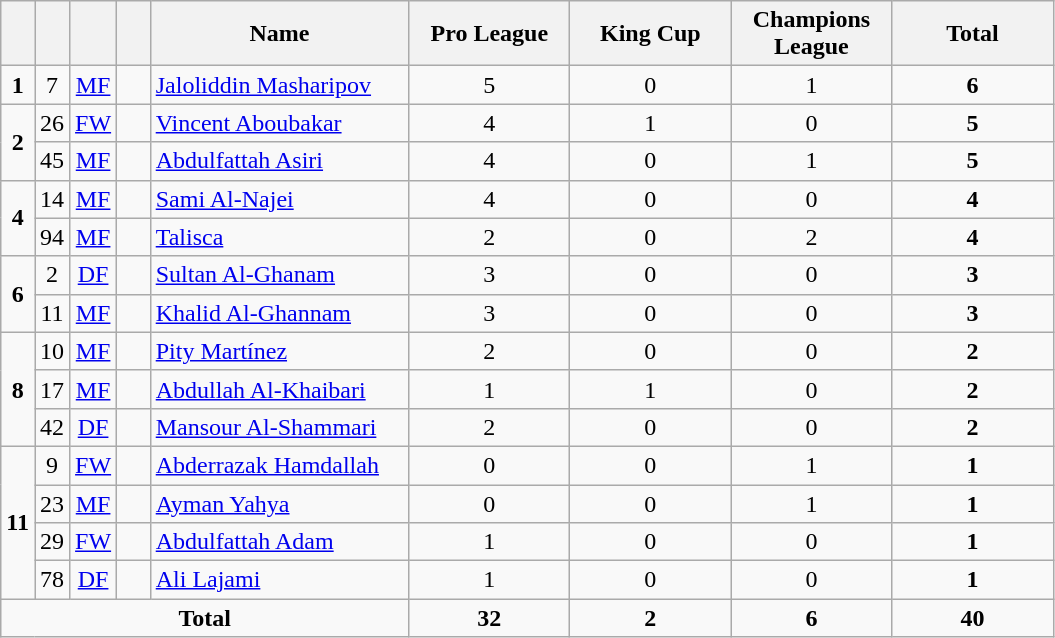<table class="wikitable" style="text-align:center">
<tr>
<th width=15></th>
<th width=15></th>
<th width=15></th>
<th width=15></th>
<th width=165>Name</th>
<th width=100>Pro League</th>
<th width=100>King Cup</th>
<th width=100>Champions League</th>
<th width=100>Total</th>
</tr>
<tr>
<td><strong>1</strong></td>
<td>7</td>
<td><a href='#'>MF</a></td>
<td></td>
<td align=left><a href='#'>Jaloliddin Masharipov</a></td>
<td>5</td>
<td>0</td>
<td>1</td>
<td><strong>6</strong></td>
</tr>
<tr>
<td rowspan=2><strong>2</strong></td>
<td>26</td>
<td><a href='#'>FW</a></td>
<td></td>
<td align=left><a href='#'>Vincent Aboubakar</a></td>
<td>4</td>
<td>1</td>
<td>0</td>
<td><strong>5</strong></td>
</tr>
<tr>
<td>45</td>
<td><a href='#'>MF</a></td>
<td></td>
<td align=left><a href='#'>Abdulfattah Asiri</a></td>
<td>4</td>
<td>0</td>
<td>1</td>
<td><strong>5</strong></td>
</tr>
<tr>
<td rowspan=2><strong>4</strong></td>
<td>14</td>
<td><a href='#'>MF</a></td>
<td></td>
<td align=left><a href='#'>Sami Al-Najei</a></td>
<td>4</td>
<td>0</td>
<td>0</td>
<td><strong>4</strong></td>
</tr>
<tr>
<td>94</td>
<td><a href='#'>MF</a></td>
<td></td>
<td align=left><a href='#'>Talisca</a></td>
<td>2</td>
<td>0</td>
<td>2</td>
<td><strong>4</strong></td>
</tr>
<tr>
<td rowspan=2><strong>6</strong></td>
<td>2</td>
<td><a href='#'>DF</a></td>
<td></td>
<td align=left><a href='#'>Sultan Al-Ghanam</a></td>
<td>3</td>
<td>0</td>
<td>0</td>
<td><strong>3</strong></td>
</tr>
<tr>
<td>11</td>
<td><a href='#'>MF</a></td>
<td></td>
<td align=left><a href='#'>Khalid Al-Ghannam</a></td>
<td>3</td>
<td>0</td>
<td>0</td>
<td><strong>3</strong></td>
</tr>
<tr>
<td rowspan=3><strong>8</strong></td>
<td>10</td>
<td><a href='#'>MF</a></td>
<td></td>
<td align=left><a href='#'>Pity Martínez</a></td>
<td>2</td>
<td>0</td>
<td>0</td>
<td><strong>2</strong></td>
</tr>
<tr>
<td>17</td>
<td><a href='#'>MF</a></td>
<td></td>
<td align=left><a href='#'>Abdullah Al-Khaibari</a></td>
<td>1</td>
<td>1</td>
<td>0</td>
<td><strong>2</strong></td>
</tr>
<tr>
<td>42</td>
<td><a href='#'>DF</a></td>
<td></td>
<td align=left><a href='#'>Mansour Al-Shammari</a></td>
<td>2</td>
<td>0</td>
<td>0</td>
<td><strong>2</strong></td>
</tr>
<tr>
<td rowspan=4><strong>11</strong></td>
<td>9</td>
<td><a href='#'>FW</a></td>
<td></td>
<td align=left><a href='#'>Abderrazak Hamdallah</a></td>
<td>0</td>
<td>0</td>
<td>1</td>
<td><strong>1</strong></td>
</tr>
<tr>
<td>23</td>
<td><a href='#'>MF</a></td>
<td></td>
<td align=left><a href='#'>Ayman Yahya</a></td>
<td>0</td>
<td>0</td>
<td>1</td>
<td><strong>1</strong></td>
</tr>
<tr>
<td>29</td>
<td><a href='#'>FW</a></td>
<td></td>
<td align=left><a href='#'>Abdulfattah Adam</a></td>
<td>1</td>
<td>0</td>
<td>0</td>
<td><strong>1</strong></td>
</tr>
<tr>
<td>78</td>
<td><a href='#'>DF</a></td>
<td></td>
<td align=left><a href='#'>Ali Lajami</a></td>
<td>1</td>
<td>0</td>
<td>0</td>
<td><strong>1</strong></td>
</tr>
<tr>
<td colspan=5><strong>Total</strong></td>
<td><strong>32</strong></td>
<td><strong>2</strong></td>
<td><strong>6</strong></td>
<td><strong>40</strong></td>
</tr>
</table>
